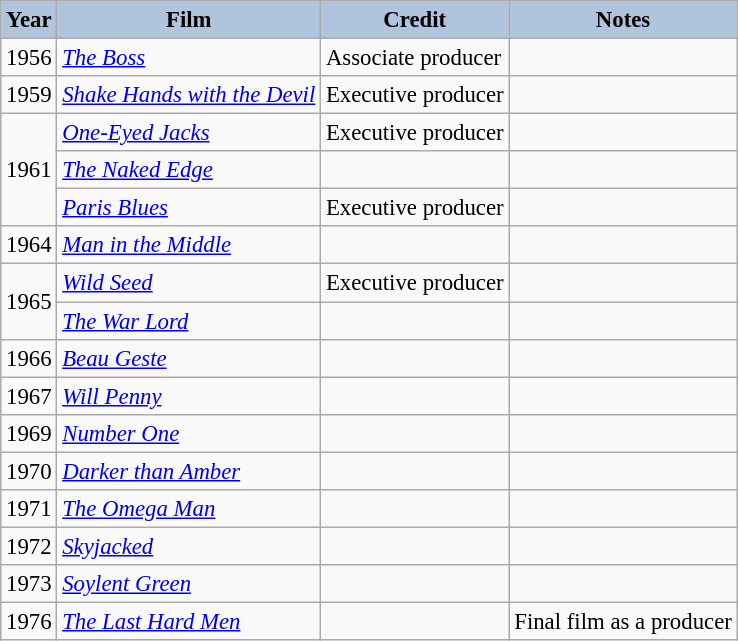<table class="wikitable" style="font-size:95%;">
<tr>
<th style="background:#B0C4DE;">Year</th>
<th style="background:#B0C4DE;">Film</th>
<th style="background:#B0C4DE;">Credit</th>
<th style="background:#B0C4DE;">Notes</th>
</tr>
<tr>
<td>1956</td>
<td><em><a href='#'>The Boss</a></em></td>
<td>Associate producer</td>
<td></td>
</tr>
<tr>
<td>1959</td>
<td><em><a href='#'>Shake Hands with the Devil</a></em></td>
<td>Executive producer</td>
<td></td>
</tr>
<tr>
<td rowspan=3>1961</td>
<td><em><a href='#'>One-Eyed Jacks</a></em></td>
<td>Executive producer</td>
<td></td>
</tr>
<tr>
<td><em><a href='#'>The Naked Edge</a></em></td>
<td></td>
<td></td>
</tr>
<tr>
<td><em><a href='#'>Paris Blues</a></em></td>
<td>Executive producer</td>
<td></td>
</tr>
<tr>
<td>1964</td>
<td><em><a href='#'>Man in the Middle</a></em></td>
<td></td>
<td></td>
</tr>
<tr>
<td rowspan=2>1965</td>
<td><em><a href='#'>Wild Seed</a></em></td>
<td>Executive producer</td>
<td></td>
</tr>
<tr>
<td><em><a href='#'>The War Lord</a></em></td>
<td></td>
<td></td>
</tr>
<tr>
<td>1966</td>
<td><em><a href='#'>Beau Geste</a></em></td>
<td></td>
<td></td>
</tr>
<tr>
<td>1967</td>
<td><em><a href='#'>Will Penny</a></em></td>
<td></td>
<td></td>
</tr>
<tr>
<td>1969</td>
<td><em><a href='#'>Number One</a></em></td>
<td></td>
<td></td>
</tr>
<tr>
<td>1970</td>
<td><em><a href='#'>Darker than Amber</a></em></td>
<td></td>
<td></td>
</tr>
<tr>
<td>1971</td>
<td><em><a href='#'>The Omega Man</a></em></td>
<td></td>
<td></td>
</tr>
<tr>
<td>1972</td>
<td><em><a href='#'>Skyjacked</a></em></td>
<td></td>
<td></td>
</tr>
<tr>
<td>1973</td>
<td><em><a href='#'>Soylent Green</a></em></td>
<td></td>
<td></td>
</tr>
<tr>
<td>1976</td>
<td><em><a href='#'>The Last Hard Men</a></em></td>
<td></td>
<td>Final film as a producer</td>
</tr>
</table>
